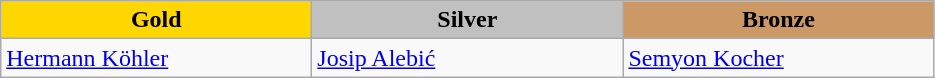<table class="wikitable" style="text-align:left">
<tr align="center">
<td width=200 bgcolor=gold><strong>Gold</strong></td>
<td width=200 bgcolor=silver><strong>Silver</strong></td>
<td width=200 bgcolor=CC9966><strong>Bronze</strong></td>
</tr>
<tr>
<td><a href='#'>Hermann Köhler</a><br><em></em></td>
<td><a href='#'>Josip Alebić</a><br><em></em></td>
<td><a href='#'>Semyon Kocher</a><br><em></em></td>
</tr>
</table>
